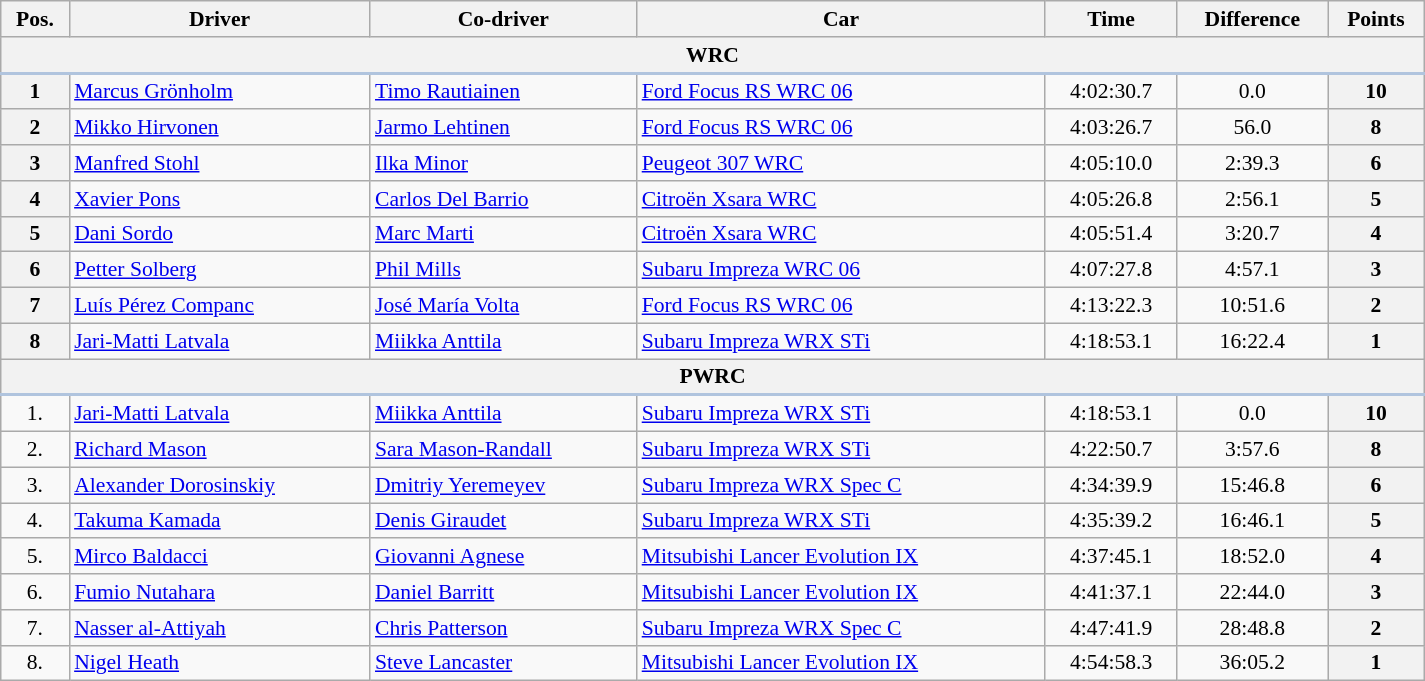<table class="wikitable" width="100%" style="text-align: center; font-size: 90%; max-width: 950px;">
<tr>
<th>Pos.</th>
<th>Driver</th>
<th>Co-driver</th>
<th>Car</th>
<th>Time</th>
<th>Difference</th>
<th>Points</th>
</tr>
<tr>
<th colspan="7" style="border-bottom: 2px solid LightSteelBlue;">WRC</th>
</tr>
<tr>
<th>1</th>
<td align="left"> <a href='#'>Marcus Grönholm</a></td>
<td align="left"> <a href='#'>Timo Rautiainen</a></td>
<td align="left"><a href='#'>Ford Focus RS WRC 06</a></td>
<td>4:02:30.7</td>
<td>0.0</td>
<th>10</th>
</tr>
<tr>
<th>2</th>
<td align="left"> <a href='#'>Mikko Hirvonen</a></td>
<td align="left"> <a href='#'>Jarmo Lehtinen</a></td>
<td align="left"><a href='#'>Ford Focus RS WRC 06</a></td>
<td>4:03:26.7</td>
<td>56.0</td>
<th>8</th>
</tr>
<tr>
<th>3</th>
<td align="left"> <a href='#'>Manfred Stohl</a></td>
<td align="left"> <a href='#'>Ilka Minor</a></td>
<td align="left"><a href='#'>Peugeot 307 WRC</a></td>
<td>4:05:10.0</td>
<td>2:39.3</td>
<th>6</th>
</tr>
<tr>
<th>4</th>
<td align="left"> <a href='#'>Xavier Pons</a></td>
<td align="left"> <a href='#'>Carlos Del Barrio</a></td>
<td align="left"><a href='#'>Citroën Xsara WRC</a></td>
<td>4:05:26.8</td>
<td>2:56.1</td>
<th>5</th>
</tr>
<tr>
<th>5</th>
<td align="left"> <a href='#'>Dani Sordo</a></td>
<td align="left"> <a href='#'>Marc Marti</a></td>
<td align="left"><a href='#'>Citroën Xsara WRC</a></td>
<td>4:05:51.4</td>
<td>3:20.7</td>
<th>4</th>
</tr>
<tr>
<th>6</th>
<td align="left"> <a href='#'>Petter Solberg</a></td>
<td align="left"> <a href='#'>Phil Mills</a></td>
<td align="left"><a href='#'>Subaru Impreza WRC 06</a></td>
<td>4:07:27.8</td>
<td>4:57.1</td>
<th>3</th>
</tr>
<tr>
<th>7</th>
<td align="left"> <a href='#'>Luís Pérez Companc</a></td>
<td align="left"> <a href='#'>José María Volta</a></td>
<td align="left"><a href='#'>Ford Focus RS WRC 06</a></td>
<td>4:13:22.3</td>
<td>10:51.6</td>
<th>2</th>
</tr>
<tr>
<th>8</th>
<td align="left"> <a href='#'>Jari-Matti Latvala</a></td>
<td align="left"> <a href='#'>Miikka Anttila</a></td>
<td align="left"><a href='#'>Subaru Impreza WRX STi</a></td>
<td>4:18:53.1</td>
<td>16:22.4</td>
<th>1</th>
</tr>
<tr>
<th colspan="7" style="border-bottom: 2px solid LightSteelBlue;">PWRC</th>
</tr>
<tr>
<td>1.</td>
<td align="left"> <a href='#'>Jari-Matti Latvala</a></td>
<td align="left"> <a href='#'>Miikka Anttila</a></td>
<td align="left"><a href='#'>Subaru Impreza WRX STi</a></td>
<td>4:18:53.1</td>
<td>0.0</td>
<th>10</th>
</tr>
<tr>
<td>2.</td>
<td align="left"> <a href='#'>Richard Mason</a></td>
<td align="left"> <a href='#'>Sara Mason-Randall</a></td>
<td align="left"><a href='#'>Subaru Impreza WRX STi</a></td>
<td>4:22:50.7</td>
<td>3:57.6</td>
<th>8</th>
</tr>
<tr>
<td>3.</td>
<td align="left"> <a href='#'>Alexander Dorosinskiy</a></td>
<td align="left"> <a href='#'>Dmitriy Yeremeyev</a></td>
<td align="left"><a href='#'>Subaru Impreza WRX Spec C</a></td>
<td>4:34:39.9</td>
<td>15:46.8</td>
<th>6</th>
</tr>
<tr>
<td>4.</td>
<td align="left"> <a href='#'>Takuma Kamada</a></td>
<td align="left"> <a href='#'>Denis Giraudet</a></td>
<td align="left"><a href='#'>Subaru Impreza WRX STi</a></td>
<td>4:35:39.2</td>
<td>16:46.1</td>
<th>5</th>
</tr>
<tr>
<td>5.</td>
<td align="left"> <a href='#'>Mirco Baldacci</a></td>
<td align="left"> <a href='#'>Giovanni Agnese</a></td>
<td align="left"><a href='#'>Mitsubishi Lancer Evolution IX</a></td>
<td>4:37:45.1</td>
<td>18:52.0</td>
<th>4</th>
</tr>
<tr>
<td>6.</td>
<td align="left"> <a href='#'>Fumio Nutahara</a></td>
<td align="left"> <a href='#'>Daniel Barritt</a></td>
<td align="left"><a href='#'>Mitsubishi Lancer Evolution IX</a></td>
<td>4:41:37.1</td>
<td>22:44.0</td>
<th>3</th>
</tr>
<tr>
<td>7.</td>
<td align="left"> <a href='#'>Nasser al-Attiyah</a></td>
<td align="left"> <a href='#'>Chris Patterson</a></td>
<td align="left"><a href='#'>Subaru Impreza WRX Spec C</a></td>
<td>4:47:41.9</td>
<td>28:48.8</td>
<th>2</th>
</tr>
<tr>
<td>8.</td>
<td align="left"> <a href='#'>Nigel Heath</a></td>
<td align="left"> <a href='#'>Steve Lancaster</a></td>
<td align="left"><a href='#'>Mitsubishi Lancer Evolution IX</a></td>
<td>4:54:58.3</td>
<td>36:05.2</td>
<th>1</th>
</tr>
</table>
